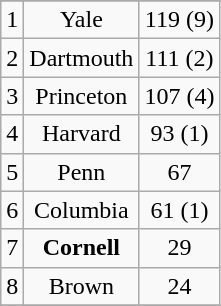<table class="wikitable">
<tr align="center">
</tr>
<tr align="center">
<td>1</td>
<td>Yale</td>
<td>119 (9)</td>
</tr>
<tr align="center">
<td>2</td>
<td>Dartmouth</td>
<td>111 (2)</td>
</tr>
<tr align="center">
<td>3</td>
<td>Princeton</td>
<td>107 (4)</td>
</tr>
<tr align="center">
<td>4</td>
<td>Harvard</td>
<td>93 (1)</td>
</tr>
<tr align="center">
<td>5</td>
<td>Penn</td>
<td>67</td>
</tr>
<tr align="center">
<td>6</td>
<td>Columbia</td>
<td>61 (1)</td>
</tr>
<tr align="center">
<td>7</td>
<td><strong>Cornell</strong></td>
<td>29</td>
</tr>
<tr align="center">
<td>8</td>
<td>Brown</td>
<td>24</td>
</tr>
<tr>
</tr>
</table>
